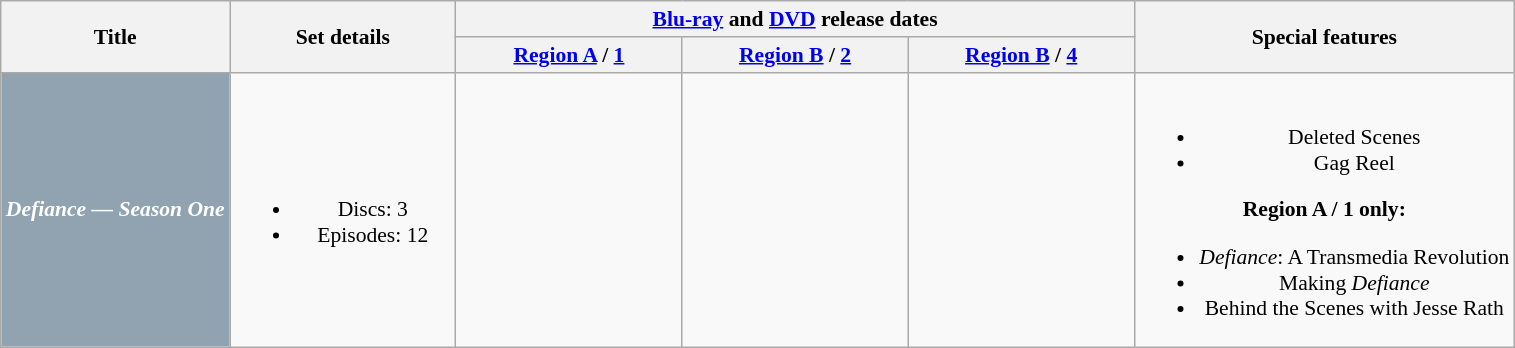<table class="wikitable plainrowheaders" style="font-size:90%; text-align: center">
<tr>
<th scope="col" rowspan="2">Title</th>
<th scope="col" rowspan="2" style="width: 10em;">Set details</th>
<th scope="col" colspan="3"><a href='#'>Blu-ray</a> and <a href='#'>DVD</a> release dates</th>
<th scope="col" rowspan="2">Special features</th>
</tr>
<tr>
<th scope="col" style="width: 10em; font-size: 100%;"><a href='#'>Region A</a> / <a href='#'>1</a></th>
<th scope="col" style="width: 10em; font-size: 100%;"><a href='#'>Region B</a> / <a href='#'>2</a></th>
<th scope="col" style="width: 10em; font-size: 100%;"><a href='#'>Region B</a> / <a href='#'>4</a></th>
</tr>
<tr>
<th scope="row" style="text-align:center; background:#91A3B0; color:#fff;"><strong><em><span>Defiance — Season One</span></em></strong></th>
<td><br><ul><li>Discs: 3</li><li>Episodes: 12</li></ul></td>
<td></td>
<td></td>
<td></td>
<td><br><ul><li>Deleted Scenes</li><li>Gag Reel</li></ul><strong>Region A / 1 only:</strong><ul><li><em>Defiance</em>: A Transmedia Revolution</li><li>Making <em>Defiance</em></li><li>Behind the Scenes with Jesse Rath</li></ul></td>
</tr>
</table>
